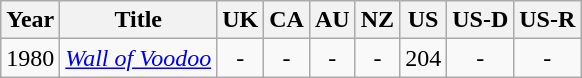<table class="wikitable">
<tr>
<th style="text-align: center;">Year</th>
<th style="text-align: center;">Title</th>
<th style="text-align: center;">UK</th>
<th style="text-align: center;">CA</th>
<th style="text-align: center;">AU</th>
<th style="text-align: center;">NZ</th>
<th style="text-align: center;">US</th>
<th style="text-align: center;">US-D</th>
<th style="text-align: center;">US-R</th>
</tr>
<tr>
<td style="text-align: center;">1980</td>
<td><em><a href='#'>Wall of Voodoo</a></em></td>
<td style="text-align: center;">-</td>
<td style="text-align: center;">-</td>
<td style="text-align: center;">-</td>
<td style="text-align: center;">-</td>
<td style="text-align: center;">204</td>
<td style="text-align: center;">-</td>
<td style="text-align: center;">-</td>
</tr>
</table>
